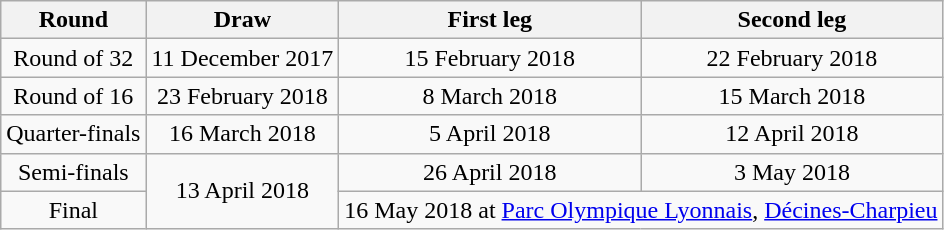<table class="wikitable" style=text-align:center>
<tr>
<th>Round</th>
<th>Draw</th>
<th>First leg</th>
<th>Second leg</th>
</tr>
<tr>
<td>Round of 32</td>
<td>11 December 2017</td>
<td>15 February 2018</td>
<td>22 February 2018</td>
</tr>
<tr>
<td>Round of 16</td>
<td>23 February 2018</td>
<td>8 March 2018</td>
<td>15 March 2018</td>
</tr>
<tr>
<td>Quarter-finals</td>
<td>16 March 2018</td>
<td>5 April 2018</td>
<td>12 April 2018</td>
</tr>
<tr>
<td>Semi-finals</td>
<td rowspan=2>13 April 2018</td>
<td>26 April 2018</td>
<td>3 May 2018</td>
</tr>
<tr>
<td>Final</td>
<td colspan=2>16 May 2018 at <a href='#'>Parc Olympique Lyonnais</a>, <a href='#'>Décines-Charpieu</a></td>
</tr>
</table>
